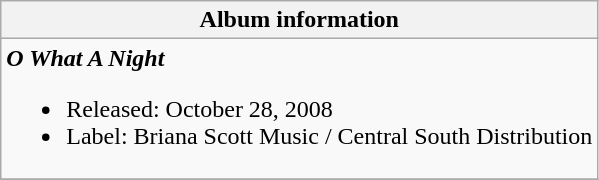<table class="wikitable">
<tr>
<th align="left">Album information</th>
</tr>
<tr>
<td align="left"><strong><em>O What A Night</em></strong><br><ul><li>Released: October 28, 2008</li><li>Label:  Briana Scott Music / Central South Distribution</li></ul></td>
</tr>
<tr>
</tr>
</table>
